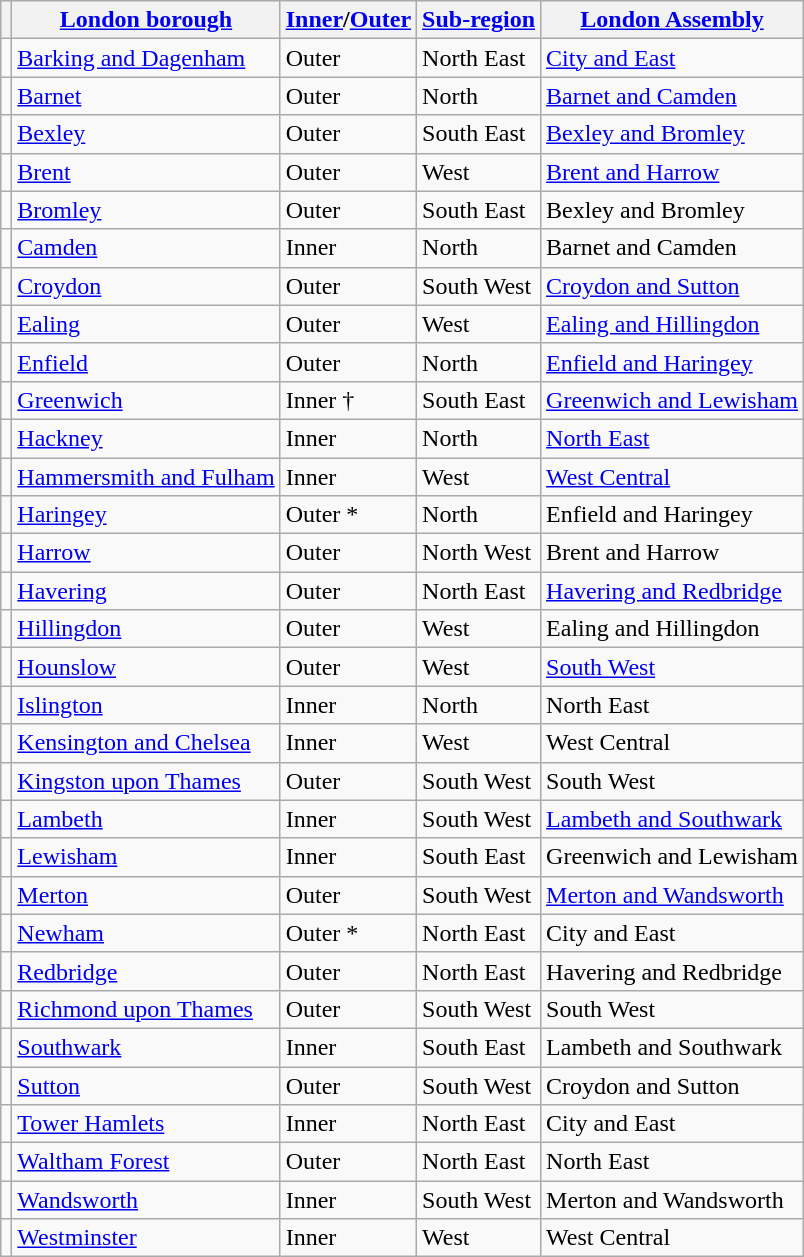<table class="wikitable sortable sticky-header">
<tr>
<th class="unsortable"></th>
<th><a href='#'>London borough</a></th>
<th><a href='#'>Inner</a>/<a href='#'>Outer</a></th>
<th><a href='#'>Sub-region</a></th>
<th><a href='#'>London Assembly</a></th>
</tr>
<tr>
<td></td>
<td><a href='#'>Barking and Dagenham</a></td>
<td>Outer</td>
<td>North East</td>
<td><a href='#'>City and East</a></td>
</tr>
<tr>
<td></td>
<td><a href='#'>Barnet</a></td>
<td>Outer</td>
<td>North</td>
<td><a href='#'>Barnet and Camden</a></td>
</tr>
<tr>
<td></td>
<td><a href='#'>Bexley</a></td>
<td>Outer</td>
<td>South East</td>
<td><a href='#'>Bexley and Bromley</a></td>
</tr>
<tr>
<td></td>
<td><a href='#'>Brent</a></td>
<td>Outer</td>
<td>West</td>
<td><a href='#'>Brent and Harrow</a></td>
</tr>
<tr>
<td></td>
<td><a href='#'>Bromley</a></td>
<td>Outer</td>
<td>South East</td>
<td>Bexley and Bromley</td>
</tr>
<tr>
<td></td>
<td><a href='#'>Camden</a></td>
<td>Inner</td>
<td>North</td>
<td>Barnet and Camden</td>
</tr>
<tr>
<td></td>
<td><a href='#'>Croydon</a></td>
<td>Outer</td>
<td>South West</td>
<td><a href='#'>Croydon and Sutton</a></td>
</tr>
<tr>
<td></td>
<td><a href='#'>Ealing</a></td>
<td>Outer</td>
<td>West</td>
<td><a href='#'>Ealing and Hillingdon</a></td>
</tr>
<tr>
<td></td>
<td><a href='#'>Enfield</a></td>
<td>Outer</td>
<td>North</td>
<td><a href='#'>Enfield and Haringey</a></td>
</tr>
<tr>
<td></td>
<td><a href='#'>Greenwich</a></td>
<td>Inner †</td>
<td>South East</td>
<td><a href='#'>Greenwich and Lewisham</a></td>
</tr>
<tr>
<td></td>
<td><a href='#'>Hackney</a></td>
<td>Inner</td>
<td>North</td>
<td><a href='#'>North East</a></td>
</tr>
<tr>
<td></td>
<td><a href='#'>Hammersmith and Fulham</a></td>
<td>Inner</td>
<td>West</td>
<td><a href='#'>West Central</a></td>
</tr>
<tr>
<td></td>
<td><a href='#'>Haringey</a></td>
<td>Outer *</td>
<td>North</td>
<td>Enfield and Haringey</td>
</tr>
<tr>
<td></td>
<td><a href='#'>Harrow</a></td>
<td>Outer</td>
<td>North West</td>
<td>Brent and Harrow</td>
</tr>
<tr>
<td></td>
<td><a href='#'>Havering</a></td>
<td>Outer</td>
<td>North East</td>
<td><a href='#'>Havering and Redbridge</a></td>
</tr>
<tr>
<td></td>
<td><a href='#'>Hillingdon</a></td>
<td>Outer</td>
<td>West</td>
<td>Ealing and Hillingdon</td>
</tr>
<tr>
<td></td>
<td><a href='#'>Hounslow</a></td>
<td>Outer</td>
<td>West</td>
<td><a href='#'>South West</a></td>
</tr>
<tr>
<td></td>
<td><a href='#'>Islington</a></td>
<td>Inner</td>
<td>North</td>
<td>North East</td>
</tr>
<tr>
<td></td>
<td><a href='#'>Kensington and Chelsea</a></td>
<td>Inner</td>
<td>West</td>
<td>West Central</td>
</tr>
<tr>
<td></td>
<td><a href='#'>Kingston upon Thames</a></td>
<td>Outer</td>
<td>South West</td>
<td>South West</td>
</tr>
<tr>
<td></td>
<td><a href='#'>Lambeth</a></td>
<td>Inner</td>
<td>South West</td>
<td><a href='#'>Lambeth and Southwark</a></td>
</tr>
<tr>
<td></td>
<td><a href='#'>Lewisham</a></td>
<td>Inner</td>
<td>South East</td>
<td>Greenwich and Lewisham</td>
</tr>
<tr>
<td></td>
<td><a href='#'>Merton</a></td>
<td>Outer</td>
<td>South West</td>
<td><a href='#'>Merton and Wandsworth</a></td>
</tr>
<tr>
<td></td>
<td><a href='#'>Newham</a></td>
<td>Outer *</td>
<td>North East</td>
<td>City and East</td>
</tr>
<tr>
<td></td>
<td><a href='#'>Redbridge</a></td>
<td>Outer</td>
<td>North East</td>
<td>Havering and Redbridge</td>
</tr>
<tr>
<td></td>
<td><a href='#'>Richmond upon Thames</a></td>
<td>Outer</td>
<td>South West</td>
<td>South West</td>
</tr>
<tr>
<td></td>
<td><a href='#'>Southwark</a></td>
<td>Inner</td>
<td>South East</td>
<td>Lambeth and Southwark</td>
</tr>
<tr>
<td></td>
<td><a href='#'>Sutton</a></td>
<td>Outer</td>
<td>South West</td>
<td>Croydon and Sutton</td>
</tr>
<tr>
<td></td>
<td><a href='#'>Tower Hamlets</a></td>
<td>Inner</td>
<td>North East</td>
<td>City and East</td>
</tr>
<tr>
<td></td>
<td><a href='#'>Waltham Forest</a></td>
<td>Outer</td>
<td>North East</td>
<td>North East</td>
</tr>
<tr>
<td></td>
<td><a href='#'>Wandsworth</a></td>
<td>Inner</td>
<td>South West</td>
<td>Merton and Wandsworth</td>
</tr>
<tr>
<td></td>
<td><a href='#'>Westminster</a></td>
<td>Inner</td>
<td>West</td>
<td>West Central</td>
</tr>
</table>
